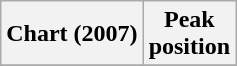<table class="wikitable plainrowheaders" style="text-align:center">
<tr>
<th scope="col">Chart (2007)</th>
<th scope="col">Peak<br> position</th>
</tr>
<tr>
</tr>
</table>
